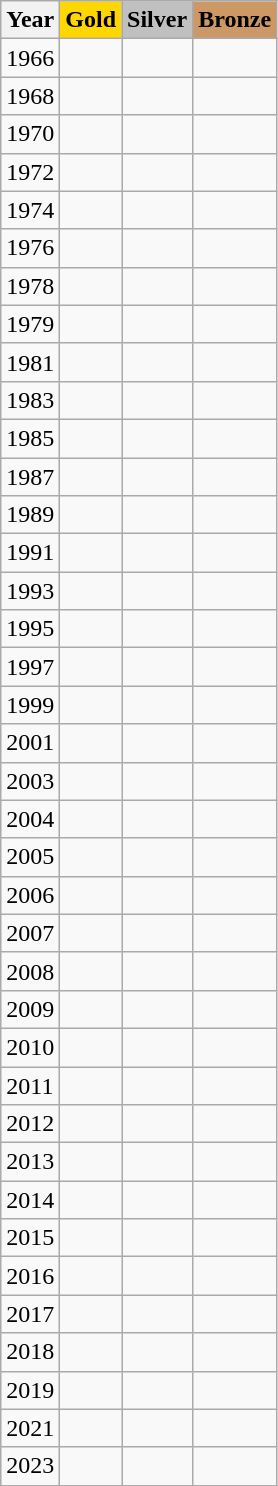<table class="wikitable">
<tr>
<th>Year</th>
<th style=background-color:gold>Gold</th>
<th style=background-color:silver>Silver</th>
<th style=background-color:#c96>Bronze</th>
</tr>
<tr>
<td>1966</td>
<td></td>
<td></td>
<td></td>
</tr>
<tr>
<td>1968</td>
<td></td>
<td></td>
<td></td>
</tr>
<tr>
<td>1970</td>
<td></td>
<td></td>
<td></td>
</tr>
<tr>
<td>1972</td>
<td></td>
<td></td>
<td></td>
</tr>
<tr>
<td>1974</td>
<td></td>
<td></td>
<td></td>
</tr>
<tr>
<td>1976</td>
<td></td>
<td></td>
<td></td>
</tr>
<tr>
<td>1978</td>
<td></td>
<td></td>
<td></td>
</tr>
<tr>
<td>1979</td>
<td></td>
<td></td>
<td></td>
</tr>
<tr>
<td>1981</td>
<td></td>
<td></td>
<td></td>
</tr>
<tr>
<td>1983</td>
<td></td>
<td></td>
<td></td>
</tr>
<tr>
<td>1985</td>
<td></td>
<td></td>
<td></td>
</tr>
<tr>
<td>1987</td>
<td></td>
<td></td>
<td></td>
</tr>
<tr>
<td>1989</td>
<td></td>
<td></td>
<td></td>
</tr>
<tr>
<td>1991</td>
<td></td>
<td></td>
<td></td>
</tr>
<tr>
<td>1993</td>
<td></td>
<td></td>
<td></td>
</tr>
<tr>
<td>1995</td>
<td></td>
<td></td>
<td></td>
</tr>
<tr>
<td>1997</td>
<td></td>
<td></td>
<td></td>
</tr>
<tr>
<td>1999</td>
<td></td>
<td></td>
<td></td>
</tr>
<tr>
<td>2001</td>
<td></td>
<td></td>
<td></td>
</tr>
<tr>
<td>2003</td>
<td></td>
<td></td>
<td></td>
</tr>
<tr>
<td>2004</td>
<td></td>
<td></td>
<td></td>
</tr>
<tr>
<td>2005</td>
<td></td>
<td></td>
<td></td>
</tr>
<tr>
<td>2006</td>
<td></td>
<td></td>
<td></td>
</tr>
<tr>
<td>2007</td>
<td></td>
<td></td>
<td></td>
</tr>
<tr>
<td>2008</td>
<td></td>
<td></td>
<td></td>
</tr>
<tr>
<td>2009</td>
<td></td>
<td></td>
<td></td>
</tr>
<tr>
<td>2010</td>
<td></td>
<td></td>
<td></td>
</tr>
<tr>
<td>2011</td>
<td></td>
<td></td>
<td></td>
</tr>
<tr>
<td>2012</td>
<td></td>
<td></td>
<td></td>
</tr>
<tr>
<td>2013</td>
<td></td>
<td></td>
<td></td>
</tr>
<tr>
<td>2014</td>
<td></td>
<td></td>
<td></td>
</tr>
<tr>
<td>2015</td>
<td></td>
<td></td>
<td></td>
</tr>
<tr>
<td>2016</td>
<td></td>
<td></td>
<td></td>
</tr>
<tr>
<td>2017</td>
<td></td>
<td></td>
<td></td>
</tr>
<tr>
<td>2018</td>
<td></td>
<td></td>
<td></td>
</tr>
<tr>
<td>2019</td>
<td></td>
<td></td>
<td></td>
</tr>
<tr>
<td>2021</td>
<td></td>
<td></td>
<td></td>
</tr>
<tr>
<td>2023</td>
<td></td>
<td></td>
<td></td>
</tr>
</table>
